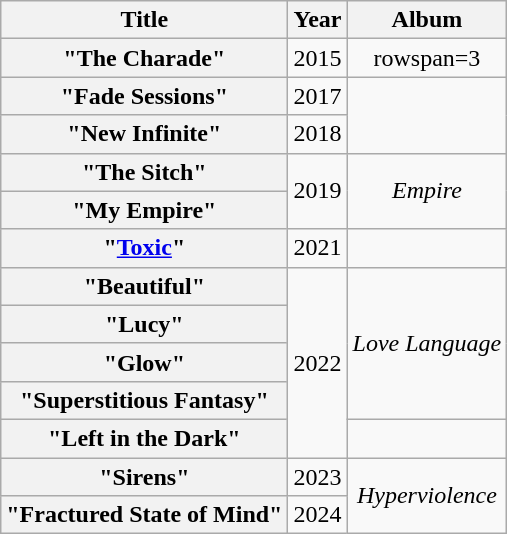<table class="wikitable plainrowheaders" style="text-align:center;" border="1">
<tr>
<th scope="col">Title</th>
<th scope="col">Year</th>
<th scope="col">Album</th>
</tr>
<tr>
<th scope="row">"The Charade"<br></th>
<td>2015</td>
<td>rowspan=3 </td>
</tr>
<tr>
<th scope="row">"Fade Sessions"</th>
<td>2017</td>
</tr>
<tr>
<th scope="row">"New Infinite"</th>
<td>2018</td>
</tr>
<tr>
<th scope="row">"The Sitch"</th>
<td rowspan="2">2019</td>
<td rowspan="2"><em>Empire</em></td>
</tr>
<tr>
<th scope="row">"My Empire"</th>
</tr>
<tr>
<th scope="row">"<a href='#'>Toxic</a>"<br></th>
<td>2021</td>
<td></td>
</tr>
<tr>
<th scope="row">"Beautiful"</th>
<td rowspan="5">2022</td>
<td rowspan="4"><em>Love Language</em></td>
</tr>
<tr>
<th scope="row">"Lucy"</th>
</tr>
<tr>
<th scope="row">"Glow"</th>
</tr>
<tr>
<th scope="row">"Superstitious Fantasy"</th>
</tr>
<tr>
<th scope="row">"Left in the Dark"</th>
<td></td>
</tr>
<tr>
<th scope="row">"Sirens"</th>
<td>2023</td>
<td rowspan="2"><em>Hyperviolence</em></td>
</tr>
<tr>
<th scope="row">"Fractured State of Mind"</th>
<td>2024</td>
</tr>
</table>
